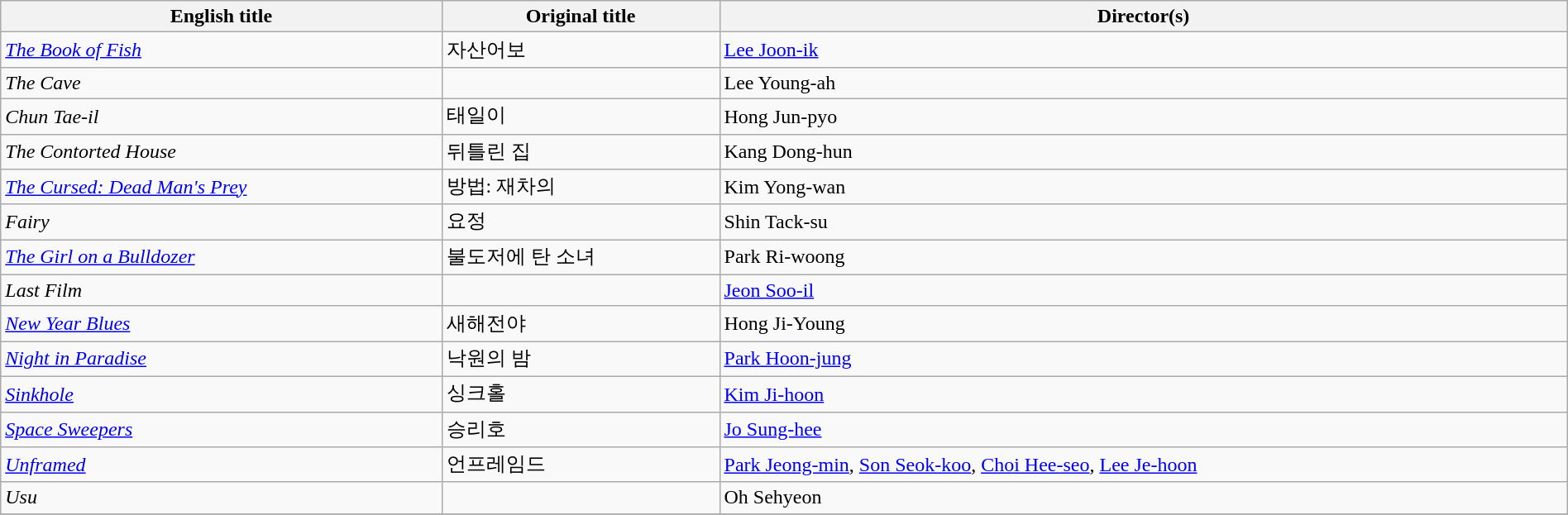<table class="sortable wikitable" style="width:100%; margin-bottom:4px" cellpadding="5">
<tr>
<th scope="col">English title</th>
<th scope="col">Original title</th>
<th scope="col">Director(s)</th>
</tr>
<tr>
<td><em><a href='#'>The Book of Fish</a></em></td>
<td>자산어보</td>
<td><a href='#'>Lee Joon-ik</a></td>
</tr>
<tr>
<td><em>The Cave</em></td>
<td></td>
<td>Lee Young-ah</td>
</tr>
<tr>
<td><em>Chun Tae-il</em></td>
<td>태일이</td>
<td>Hong Jun-pyo</td>
</tr>
<tr>
<td><em>The Contorted House</em></td>
<td>뒤틀린 집</td>
<td>Kang Dong-hun</td>
</tr>
<tr>
<td><em><a href='#'>The Cursed: Dead Man's Prey</a></em></td>
<td>방법: 재차의</td>
<td>Kim Yong-wan</td>
</tr>
<tr>
<td><em>Fairy</em></td>
<td>요정</td>
<td>Shin Tack-su</td>
</tr>
<tr>
<td><em><a href='#'>The Girl on a Bulldozer</a></em></td>
<td>불도저에 탄 소녀</td>
<td>Park Ri-woong</td>
</tr>
<tr>
<td><em>Last Film</em></td>
<td></td>
<td><a href='#'>Jeon Soo-il</a></td>
</tr>
<tr>
<td><em><a href='#'>New Year Blues</a></em></td>
<td>새해전야</td>
<td>Hong Ji-Young</td>
</tr>
<tr>
<td><em><a href='#'>Night in Paradise</a></em></td>
<td>낙원의 밤</td>
<td><a href='#'>Park Hoon-jung</a></td>
</tr>
<tr>
<td><em><a href='#'>Sinkhole</a></em></td>
<td>싱크홀</td>
<td><a href='#'>Kim Ji-hoon</a></td>
</tr>
<tr>
<td><em><a href='#'>Space Sweepers</a></em></td>
<td>승리호</td>
<td><a href='#'>Jo Sung-hee</a></td>
</tr>
<tr>
<td><em><a href='#'>Unframed</a></em></td>
<td>언프레임드</td>
<td><a href='#'>Park Jeong-min</a>, <a href='#'>Son Seok-koo</a>, <a href='#'>Choi Hee-seo</a>, <a href='#'>Lee Je-hoon</a></td>
</tr>
<tr>
<td><em>Usu</em></td>
<td></td>
<td>Oh Sehyeon</td>
</tr>
<tr>
</tr>
</table>
